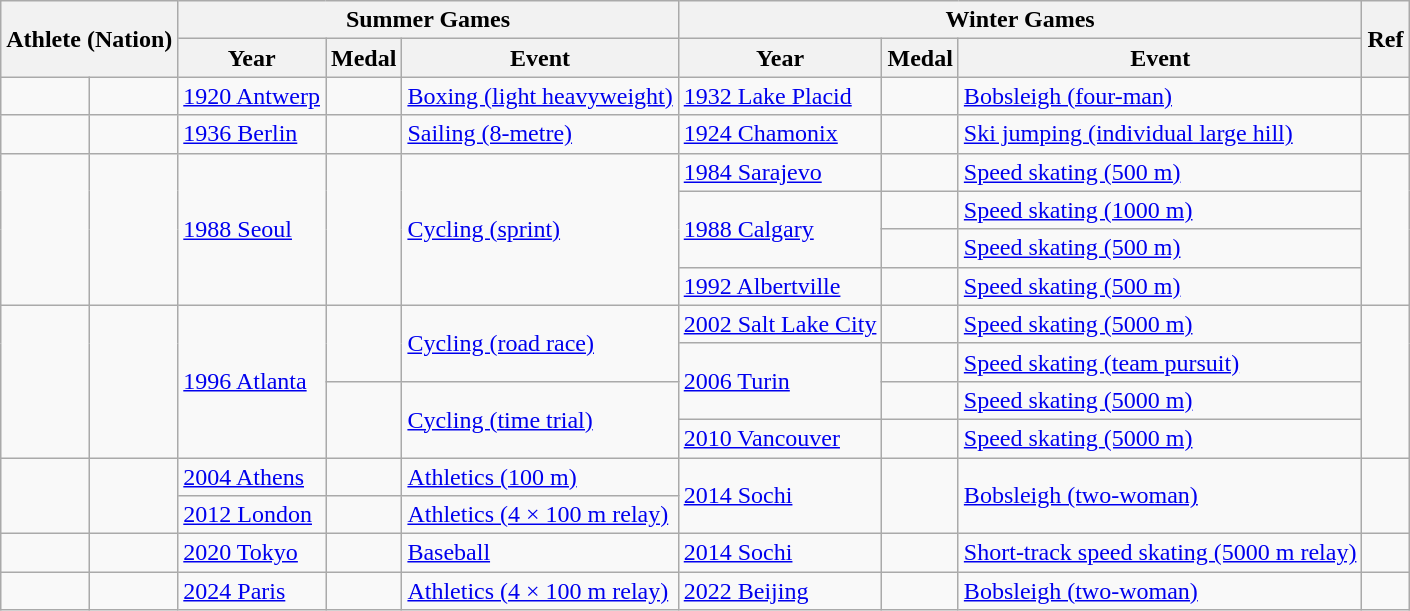<table class="wikitable">
<tr>
<th colspan=2 rowspan=2>Athlete (Nation)</th>
<th colspan="3">Summer Games</th>
<th colspan=3>Winter Games</th>
<th rowspan=2>Ref</th>
</tr>
<tr>
<th>Year</th>
<th>Medal</th>
<th>Event</th>
<th>Year</th>
<th>Medal</th>
<th>Event</th>
</tr>
<tr>
<td></td>
<td></td>
<td><a href='#'>1920 Antwerp</a></td>
<td></td>
<td><a href='#'>Boxing (light heavyweight)</a></td>
<td><a href='#'>1932 Lake Placid</a></td>
<td></td>
<td><a href='#'>Bobsleigh (four-man)</a></td>
<td align=center></td>
</tr>
<tr>
<td></td>
<td></td>
<td><a href='#'>1936 Berlin</a></td>
<td></td>
<td><a href='#'>Sailing (8-metre)</a></td>
<td><a href='#'>1924 Chamonix</a></td>
<td></td>
<td><a href='#'>Ski jumping (individual large hill)</a></td>
<td align=center></td>
</tr>
<tr>
<td rowspan="4"></td>
<td rowspan="4"></td>
<td rowspan="4"><a href='#'>1988 Seoul</a></td>
<td rowspan="4"></td>
<td rowspan="4"><a href='#'>Cycling (sprint)</a></td>
<td><a href='#'>1984 Sarajevo</a></td>
<td></td>
<td><a href='#'>Speed skating (500 m)</a></td>
<td rowspan=4 align=center></td>
</tr>
<tr>
<td rowspan="2"><a href='#'>1988 Calgary</a></td>
<td></td>
<td><a href='#'>Speed skating (1000 m)</a></td>
</tr>
<tr>
<td></td>
<td><a href='#'>Speed skating (500 m)</a></td>
</tr>
<tr>
<td><a href='#'>1992 Albertville</a></td>
<td></td>
<td><a href='#'>Speed skating (500 m)</a></td>
</tr>
<tr>
<td rowspan="4"></td>
<td rowspan="4"></td>
<td rowspan="4"><a href='#'>1996 Atlanta</a></td>
<td rowspan="2"></td>
<td rowspan="2"><a href='#'>Cycling (road race)</a></td>
<td><a href='#'>2002 Salt Lake City</a></td>
<td></td>
<td><a href='#'>Speed skating (5000 m)</a></td>
<td rowspan=4 align=center></td>
</tr>
<tr>
<td rowspan="2"><a href='#'>2006 Turin</a></td>
<td></td>
<td><a href='#'>Speed skating (team pursuit)</a></td>
</tr>
<tr>
<td rowspan="2"></td>
<td rowspan="2"><a href='#'>Cycling (time trial)</a></td>
<td></td>
<td><a href='#'>Speed skating (5000 m)</a></td>
</tr>
<tr>
<td><a href='#'>2010 Vancouver</a></td>
<td></td>
<td><a href='#'>Speed skating (5000 m)</a></td>
</tr>
<tr>
<td rowspan="2"></td>
<td rowspan="2"></td>
<td><a href='#'>2004 Athens</a></td>
<td></td>
<td><a href='#'>Athletics (100 m)</a></td>
<td rowspan="2"><a href='#'>2014 Sochi</a></td>
<td rowspan="2"></td>
<td rowspan="2"><a href='#'>Bobsleigh (two-woman)</a></td>
<td rowspan=2 align=center></td>
</tr>
<tr>
<td><a href='#'>2012 London</a></td>
<td></td>
<td><a href='#'>Athletics (4 × 100 m relay)</a></td>
</tr>
<tr>
<td></td>
<td></td>
<td><a href='#'>2020 Tokyo</a></td>
<td></td>
<td><a href='#'>Baseball</a></td>
<td><a href='#'>2014 Sochi</a></td>
<td></td>
<td><a href='#'>Short-track speed skating (5000 m relay)</a></td>
<td></td>
</tr>
<tr>
<td></td>
<td></td>
<td><a href='#'>2024 Paris</a></td>
<td></td>
<td><a href='#'>Athletics (4 × 100 m relay)</a></td>
<td><a href='#'>2022 Beijing</a></td>
<td></td>
<td><a href='#'>Bobsleigh (two-woman)</a></td>
<td align=center></td>
</tr>
</table>
